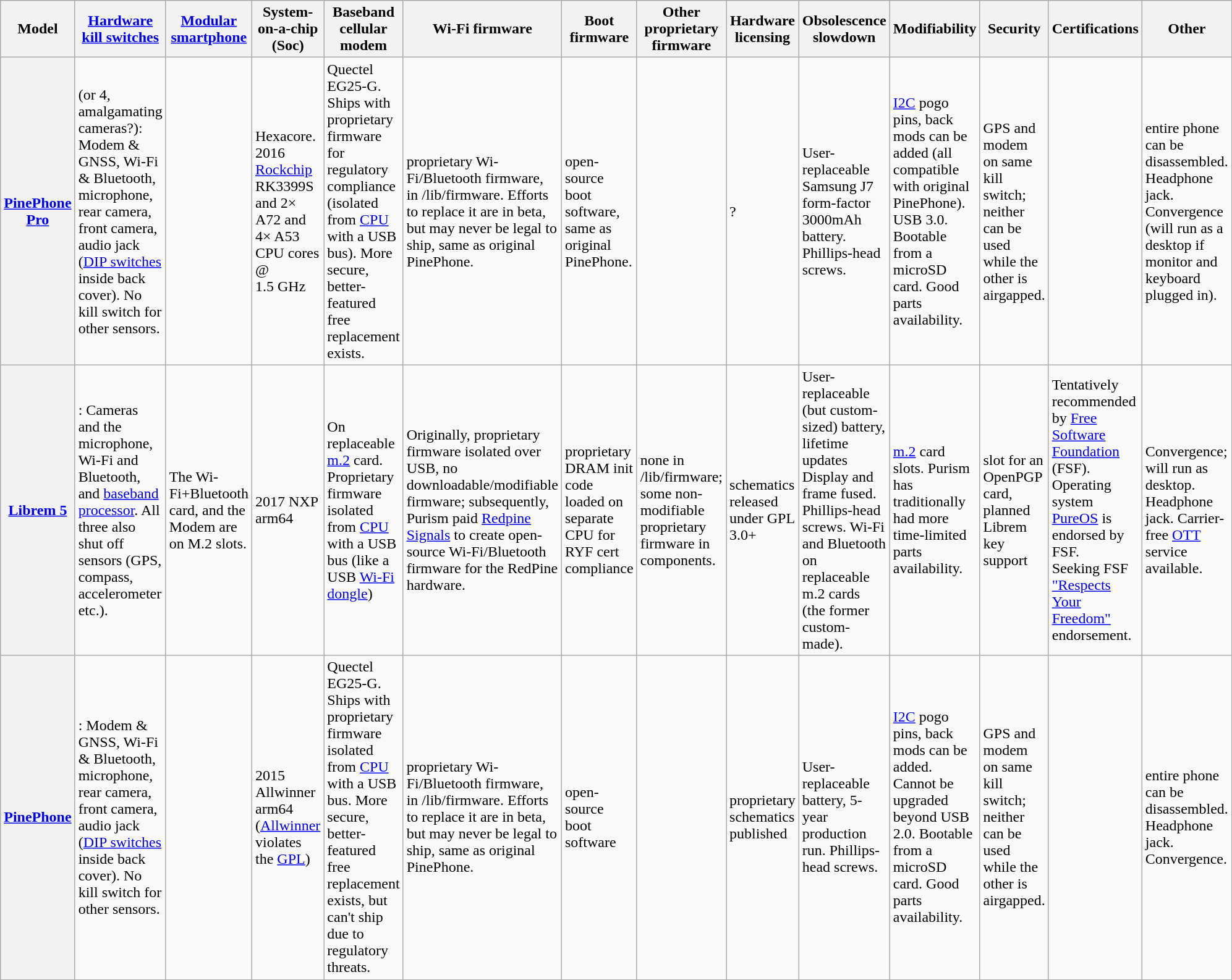<table class="wikitable sortable" >
<tr>
<th>Model</th>
<th><a href='#'>Hardware kill switches</a></th>
<th><a href='#'>Modular smartphone</a></th>
<th>System-on-a-chip (Soc)</th>
<th>Baseband cellular modem</th>
<th>Wi-Fi firmware</th>
<th>Boot firmware</th>
<th>Other proprietary firmware</th>
<th>Hardware licensing</th>
<th>Obsolescence slowdown</th>
<th>Modifiability</th>
<th>Security</th>
<th>Certifications</th>
<th>Other</th>
</tr>
<tr>
<th><a href='#'>PinePhone Pro</a></th>
<td> (or 4, amalgamating cameras?): Modem & GNSS, Wi-Fi & Bluetooth, microphone, rear camera, front camera, audio jack (<a href='#'>DIP switches</a> inside back cover). No kill switch for other sensors.</td>
<td></td>
<td>Hexacore. 2016 <a href='#'>Rockchip</a> RK3399S and 2× A72 and 4× A53 CPU cores @ 1.5 GHz</td>
<td>Quectel EG25-G. Ships with proprietary firmware for regulatory compliance (isolated from <a href='#'>CPU</a> with a USB bus). More secure, better-featured free replacement exists.</td>
<td>proprietary Wi-Fi/Bluetooth firmware, in /lib/firmware. Efforts to replace it are in beta, but may never be legal to ship, same as original PinePhone.</td>
<td>open-source boot software, same as original PinePhone.</td>
<td></td>
<td>?</td>
<td>User-replaceable Samsung J7 form-factor 3000mAh battery. Phillips-head screws.</td>
<td><a href='#'>I2C</a> pogo pins, back mods can be added (all compatible with original PinePhone). USB 3.0. Bootable from a microSD card. Good parts availability.</td>
<td>GPS and modem on same kill switch; neither can be used while the other is airgapped.</td>
<td></td>
<td>entire phone can be disassembled. Headphone jack. Convergence (will run as a desktop if monitor and keyboard plugged in).</td>
</tr>
<tr |->
<th><a href='#'>Librem 5</a></th>
<td>: Cameras and the microphone, Wi-Fi and Bluetooth, and <a href='#'>baseband processor</a>. All three also shut off sensors (GPS, compass, accelerometer etc.).</td>
<td>The Wi-Fi+Bluetooth card, and the Modem are on M.2 slots.</td>
<td>2017 NXP arm64</td>
<td>On replaceable <a href='#'>m.2</a> card. Proprietary firmware isolated from <a href='#'>CPU</a> with a USB bus (like a USB <a href='#'>Wi-Fi</a> <a href='#'>dongle</a>)</td>
<td>Originally, proprietary firmware isolated over USB, no downloadable/modifiable firmware; subsequently, Purism paid <a href='#'>Redpine Signals</a> to create open-source Wi-Fi/Bluetooth firmware for the RedPine hardware.</td>
<td>proprietary DRAM init code loaded on separate CPU for RYF cert compliance</td>
<td>none in /lib/firmware; some non-modifiable proprietary firmware in components.</td>
<td>schematics released under GPL 3.0+</td>
<td>User-replaceable (but custom-sized) battery, lifetime updates Display and frame fused. Phillips-head screws. Wi-Fi and Bluetooth on replaceable m.2 cards (the former custom-made).</td>
<td><a href='#'>m.2</a> card slots. Purism has traditionally had more time-limited parts availability.</td>
<td>slot for an OpenPGP card, planned Librem key support</td>
<td>Tentatively recommended by <a href='#'>Free Software Foundation</a> (FSF).<br>Operating system <a href='#'>PureOS</a> is endorsed by FSF.<br>Seeking FSF  <a href='#'>"Respects Your Freedom"</a> endorsement.</td>
<td>Convergence; will run as desktop. Headphone jack. Carrier-free <a href='#'>OTT</a> service available.</td>
</tr>
<tr>
<th><a href='#'>PinePhone</a></th>
<td>: Modem & GNSS, Wi-Fi & Bluetooth, microphone, rear camera, front camera, audio jack (<a href='#'>DIP switches</a> inside back cover). No kill switch for other sensors.</td>
<td></td>
<td>2015 Allwinner arm64 (<a href='#'>Allwinner</a> violates the <a href='#'>GPL</a>)</td>
<td>Quectel EG25-G. Ships with proprietary firmware isolated from <a href='#'>CPU</a> with a USB bus. More secure, better-featured free replacement exists, but can't ship due to regulatory threats.</td>
<td>proprietary Wi-Fi/Bluetooth firmware, in /lib/firmware. Efforts to replace it are in beta, but may never be legal to ship, same as original PinePhone.</td>
<td>open-source boot software</td>
<td></td>
<td>proprietary schematics published</td>
<td>User-replaceable battery, 5-year production run. Phillips-head screws.</td>
<td><a href='#'>I2C</a> pogo pins, back mods can be added. Cannot be upgraded beyond USB 2.0. Bootable from a microSD card. Good parts availability.</td>
<td>GPS and modem on same kill switch; neither can be used while the other is airgapped.</td>
<td></td>
<td>entire phone can be disassembled. Headphone jack. Convergence.</td>
</tr>
<tr>
</tr>
</table>
